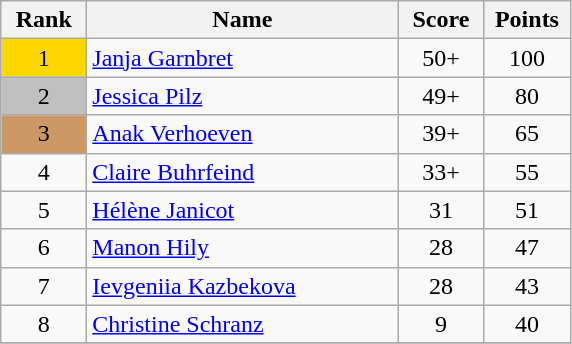<table class="wikitable">
<tr>
<th width = "50">Rank</th>
<th width = "200">Name</th>
<th width = "50">Score</th>
<th width = "50">Points</th>
</tr>
<tr>
<td align="center" style="background: gold">1</td>
<td> <a href='#'>Janja Garnbret</a></td>
<td align="center">50+</td>
<td align="center">100</td>
</tr>
<tr>
<td align="center" style="background: silver">2</td>
<td> <a href='#'>Jessica Pilz</a></td>
<td align="center">49+</td>
<td align="center">80</td>
</tr>
<tr>
<td align="center" style="background: #cc9966">3</td>
<td> <a href='#'>Anak Verhoeven</a></td>
<td align="center">39+</td>
<td align="center">65</td>
</tr>
<tr>
<td align="center">4</td>
<td> <a href='#'>Claire Buhrfeind</a></td>
<td align="center">33+</td>
<td align="center">55</td>
</tr>
<tr>
<td align="center">5</td>
<td> <a href='#'>Hélène Janicot</a></td>
<td align="center">31</td>
<td align="center">51</td>
</tr>
<tr>
<td align="center">6</td>
<td> <a href='#'>Manon Hily</a></td>
<td align="center">28</td>
<td align="center">47</td>
</tr>
<tr>
<td align="center">7</td>
<td> <a href='#'>Ievgeniia Kazbekova</a></td>
<td align="center">28</td>
<td align="center">43</td>
</tr>
<tr>
<td align="center">8</td>
<td> <a href='#'>Christine Schranz</a></td>
<td align="center">9</td>
<td align="center">40</td>
</tr>
<tr>
</tr>
</table>
